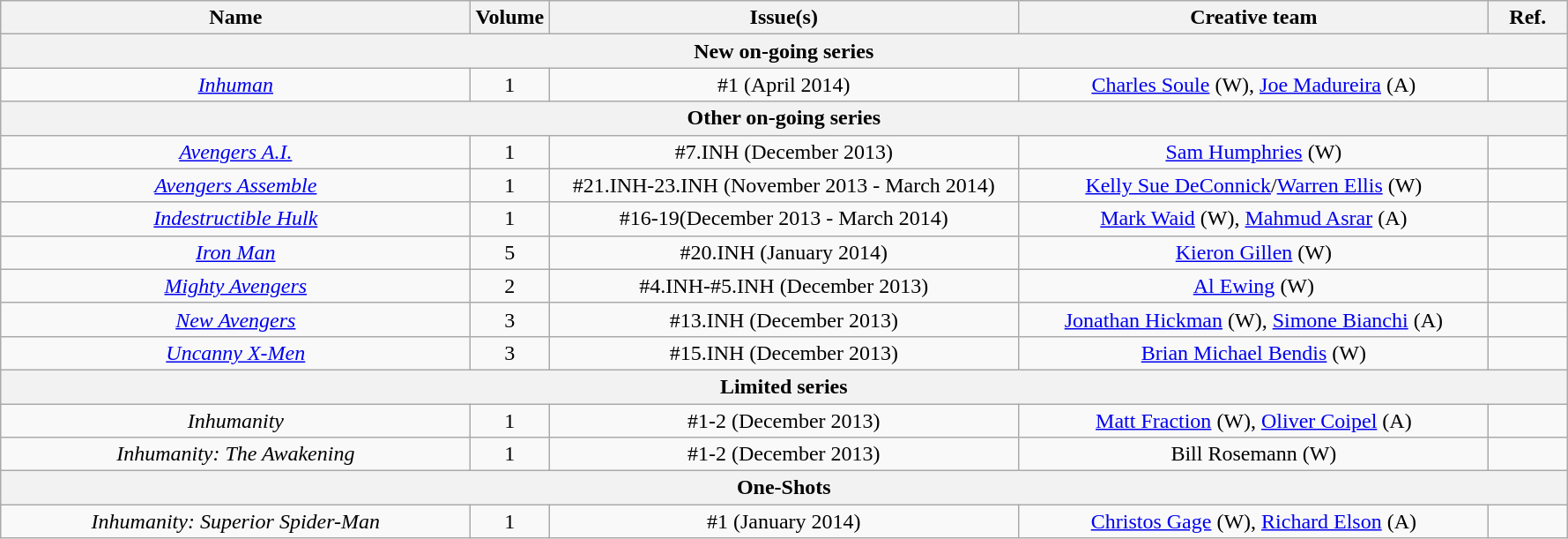<table class="wikitable">
<tr>
<th align="center" width="30%">Name</th>
<th align="center" width="5%">Volume</th>
<th align="center" width="30%">Issue(s)</th>
<th align="center" width="30%">Creative team</th>
<th align="center" width="5%">Ref.</th>
</tr>
<tr>
<th colspan="5" align="center">New on-going series</th>
</tr>
<tr>
<td align="center"><em><a href='#'>Inhuman</a></em></td>
<td align="center">1</td>
<td align="center">#1 (April 2014)</td>
<td align="center"><a href='#'>Charles Soule</a> (W), <a href='#'>Joe Madureira</a> (A)</td>
<td align="center"></td>
</tr>
<tr>
<th colspan="5" align="center">Other on-going series</th>
</tr>
<tr>
<td align="center"><em><a href='#'>Avengers A.I.</a></em></td>
<td align="center">1</td>
<td align="center">#7.INH (December 2013)</td>
<td align="center"><a href='#'>Sam Humphries</a> (W)</td>
<td align="center"></td>
</tr>
<tr>
<td align="center"><em><a href='#'>Avengers Assemble</a></em></td>
<td align="center">1</td>
<td align="center">#21.INH-23.INH (November 2013 - March 2014)</td>
<td align="center"><a href='#'>Kelly Sue DeConnick</a>/<a href='#'>Warren Ellis</a> (W)</td>
<td align="center"></td>
</tr>
<tr>
<td align="center"><em><a href='#'>Indestructible Hulk</a></em></td>
<td align="center">1</td>
<td align="center">#16-19(December 2013 - March 2014)</td>
<td align="center"><a href='#'>Mark Waid</a> (W), <a href='#'>Mahmud Asrar</a> (A)</td>
<td align="center"></td>
</tr>
<tr>
<td align="center"><em><a href='#'>Iron Man</a></em></td>
<td align="center">5</td>
<td align="center">#20.INH (January 2014)</td>
<td align="center"><a href='#'>Kieron Gillen</a> (W)</td>
<td align="center"></td>
</tr>
<tr>
<td align="center"><em><a href='#'>Mighty Avengers</a></em></td>
<td align="center">2</td>
<td align="center">#4.INH-#5.INH (December 2013)</td>
<td align="center"><a href='#'>Al Ewing</a> (W)</td>
<td align="center"></td>
</tr>
<tr>
<td align="center"><em><a href='#'>New Avengers</a></em></td>
<td align="center">3</td>
<td align="center">#13.INH (December 2013)</td>
<td align="center"><a href='#'>Jonathan Hickman</a> (W), <a href='#'>Simone Bianchi</a> (A)</td>
<td align="center"></td>
</tr>
<tr>
<td align="center"><em><a href='#'>Uncanny X-Men</a></em></td>
<td align="center">3</td>
<td align="center">#15.INH (December 2013)</td>
<td align="center"><a href='#'>Brian Michael Bendis</a> (W)</td>
<td align="center"></td>
</tr>
<tr>
<th colspan="5" align="center">Limited series</th>
</tr>
<tr>
<td align="center"><em>Inhumanity</em></td>
<td align="center">1</td>
<td align="center">#1-2 (December 2013)</td>
<td align="center"><a href='#'>Matt Fraction</a> (W), <a href='#'>Oliver Coipel</a> (A)</td>
<td align="center"></td>
</tr>
<tr>
<td align="center"><em>Inhumanity: The Awakening</em></td>
<td align="center">1</td>
<td align="center">#1-2 (December 2013)</td>
<td align="center">Bill Rosemann (W)</td>
<td align="center"></td>
</tr>
<tr>
<th colspan="5" align="center">One-Shots</th>
</tr>
<tr>
<td align="center"><em>Inhumanity: Superior Spider-Man</em></td>
<td align="center">1</td>
<td align="center">#1 (January 2014)</td>
<td align="center"><a href='#'>Christos Gage</a> (W), <a href='#'>Richard Elson</a> (A)</td>
<td align="center"></td>
</tr>
</table>
